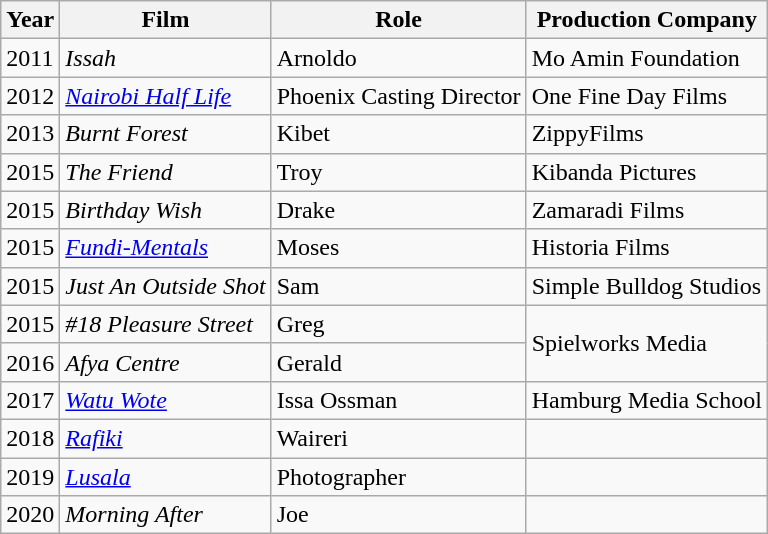<table class="wikitable">
<tr>
<th>Year</th>
<th>Film</th>
<th>Role</th>
<th>Production Company</th>
</tr>
<tr>
<td>2011</td>
<td><em>Issah</em></td>
<td>Arnoldo</td>
<td>Mo Amin Foundation</td>
</tr>
<tr>
<td>2012</td>
<td><em><a href='#'>Nairobi Half Life</a></em></td>
<td>Phoenix Casting Director</td>
<td>One Fine Day Films</td>
</tr>
<tr>
<td>2013</td>
<td><em>Burnt Forest</em></td>
<td>Kibet</td>
<td>ZippyFilms</td>
</tr>
<tr>
<td>2015</td>
<td><em>The Friend</em></td>
<td>Troy</td>
<td>Kibanda Pictures</td>
</tr>
<tr>
<td>2015</td>
<td><em>Birthday Wish</em></td>
<td>Drake</td>
<td>Zamaradi Films</td>
</tr>
<tr>
<td>2015</td>
<td><em><a href='#'>Fundi-Mentals</a></em></td>
<td>Moses</td>
<td>Historia Films</td>
</tr>
<tr>
<td>2015</td>
<td><em>Just An Outside Shot</em></td>
<td>Sam</td>
<td>Simple Bulldog Studios</td>
</tr>
<tr>
<td>2015</td>
<td><em>#18 Pleasure Street</em></td>
<td>Greg</td>
<td rowspan="2">Spielworks Media</td>
</tr>
<tr>
<td>2016</td>
<td><em>Afya Centre</em></td>
<td>Gerald</td>
</tr>
<tr>
<td>2017</td>
<td><em><a href='#'>Watu Wote</a></em></td>
<td>Issa Ossman</td>
<td>Hamburg Media School</td>
</tr>
<tr>
<td>2018</td>
<td><em><a href='#'>Rafiki</a></em></td>
<td>Waireri</td>
<td></td>
</tr>
<tr>
<td>2019</td>
<td><em><a href='#'>Lusala</a></em></td>
<td>Photographer</td>
<td></td>
</tr>
<tr>
<td>2020</td>
<td><em>Morning After</em></td>
<td>Joe</td>
<td></td>
</tr>
</table>
